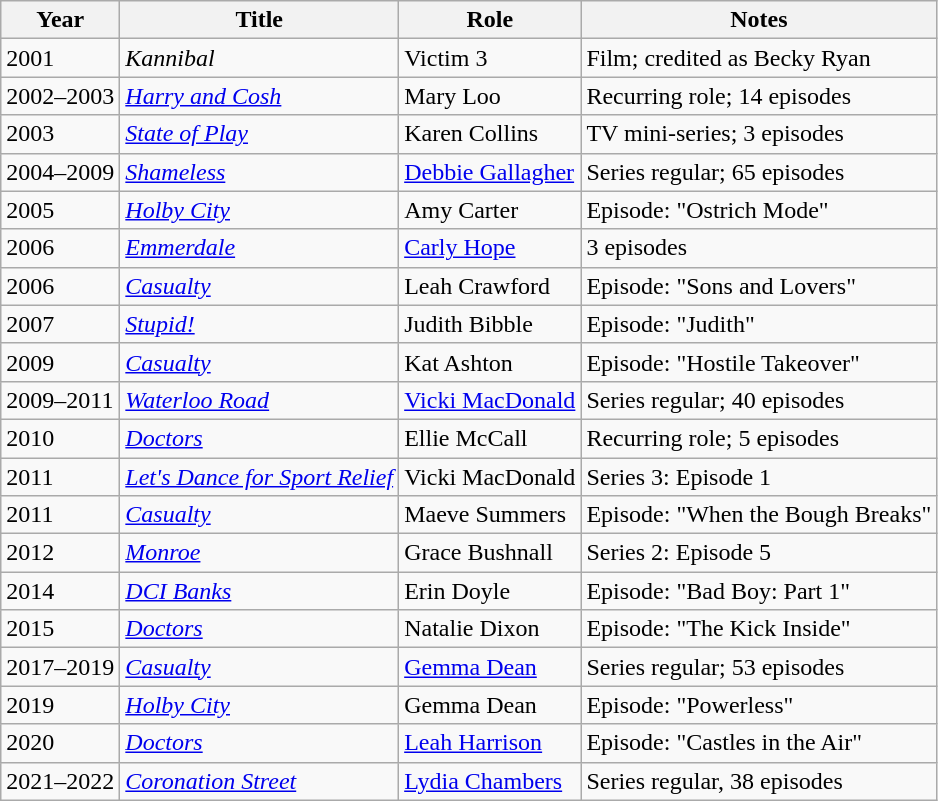<table class="wikitable unsortable">
<tr>
<th>Year</th>
<th>Title</th>
<th>Role</th>
<th>Notes</th>
</tr>
<tr>
<td>2001</td>
<td><em>Kannibal</em></td>
<td>Victim 3</td>
<td>Film; credited as Becky Ryan</td>
</tr>
<tr>
<td>2002–2003</td>
<td><em><a href='#'>Harry and Cosh</a></em></td>
<td>Mary Loo</td>
<td>Recurring role; 14 episodes</td>
</tr>
<tr>
<td>2003</td>
<td><em><a href='#'>State of Play</a></em></td>
<td>Karen Collins</td>
<td>TV mini-series; 3 episodes</td>
</tr>
<tr>
<td>2004–2009</td>
<td><em><a href='#'>Shameless</a></em></td>
<td><a href='#'>Debbie Gallagher</a></td>
<td>Series regular; 65 episodes</td>
</tr>
<tr>
<td>2005</td>
<td><em><a href='#'>Holby City</a></em></td>
<td>Amy Carter</td>
<td>Episode: "Ostrich Mode"</td>
</tr>
<tr>
<td>2006</td>
<td><em><a href='#'>Emmerdale</a></em></td>
<td><a href='#'>Carly Hope</a></td>
<td>3 episodes</td>
</tr>
<tr>
<td>2006</td>
<td><em><a href='#'>Casualty</a></em></td>
<td>Leah Crawford</td>
<td>Episode: "Sons and Lovers"</td>
</tr>
<tr>
<td>2007</td>
<td><em><a href='#'>Stupid!</a></em></td>
<td>Judith Bibble</td>
<td>Episode: "Judith"</td>
</tr>
<tr>
<td>2009</td>
<td><em><a href='#'>Casualty</a></em></td>
<td>Kat Ashton</td>
<td>Episode: "Hostile Takeover"</td>
</tr>
<tr>
<td>2009–2011</td>
<td><em><a href='#'>Waterloo Road</a></em></td>
<td><a href='#'>Vicki MacDonald</a></td>
<td>Series regular; 40 episodes</td>
</tr>
<tr>
<td>2010</td>
<td><em><a href='#'>Doctors</a></em></td>
<td>Ellie McCall</td>
<td>Recurring role; 5 episodes</td>
</tr>
<tr>
<td>2011</td>
<td><em><a href='#'>Let's Dance for Sport Relief</a></em></td>
<td>Vicki MacDonald</td>
<td>Series 3: Episode 1</td>
</tr>
<tr>
<td>2011</td>
<td><em><a href='#'>Casualty</a></em></td>
<td>Maeve Summers</td>
<td>Episode: "When the Bough Breaks"</td>
</tr>
<tr>
<td>2012</td>
<td><em><a href='#'>Monroe</a></em></td>
<td>Grace Bushnall</td>
<td>Series 2: Episode 5</td>
</tr>
<tr>
<td>2014</td>
<td><em><a href='#'>DCI Banks</a></em></td>
<td>Erin Doyle</td>
<td>Episode: "Bad Boy: Part 1"</td>
</tr>
<tr>
<td>2015</td>
<td><em><a href='#'>Doctors</a></em></td>
<td>Natalie Dixon</td>
<td>Episode: "The Kick Inside"</td>
</tr>
<tr>
<td>2017–2019</td>
<td><em><a href='#'>Casualty</a></em></td>
<td><a href='#'>Gemma Dean</a></td>
<td>Series regular; 53 episodes</td>
</tr>
<tr>
<td>2019</td>
<td><em><a href='#'>Holby City</a></em></td>
<td>Gemma Dean</td>
<td>Episode: "Powerless"</td>
</tr>
<tr>
<td>2020</td>
<td><em><a href='#'>Doctors</a></em></td>
<td><a href='#'>Leah Harrison</a></td>
<td>Episode: "Castles in the Air"</td>
</tr>
<tr>
<td>2021–2022</td>
<td><em><a href='#'>Coronation Street</a></em></td>
<td><a href='#'>Lydia Chambers</a></td>
<td>Series regular, 38 episodes</td>
</tr>
</table>
